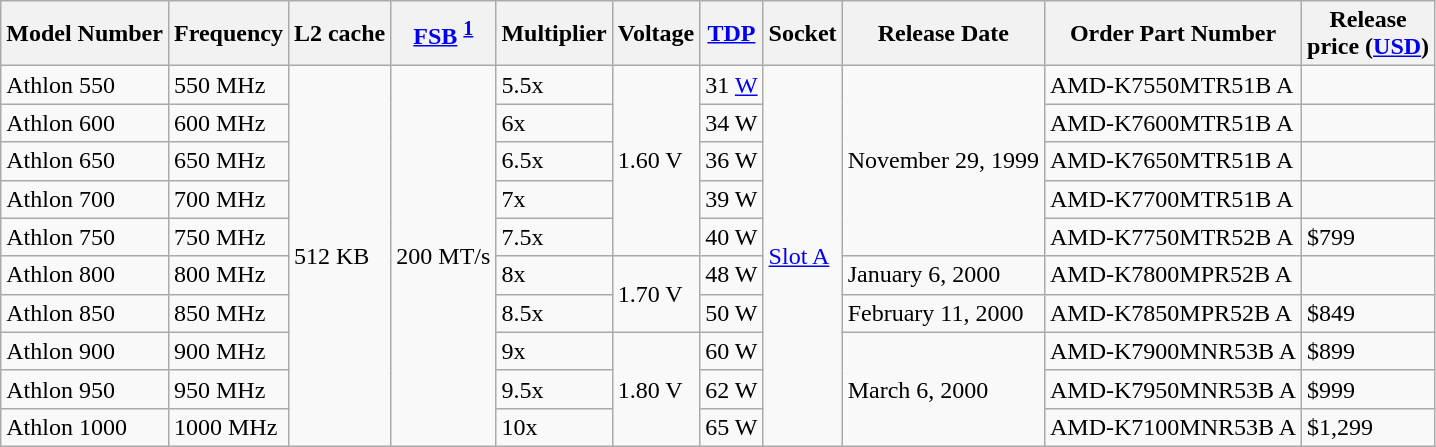<table class="wikitable">
<tr>
<th>Model Number</th>
<th>Frequency</th>
<th>L2 cache</th>
<th><a href='#'>FSB</a> <sup><a href='#'>1</a></sup></th>
<th>Multiplier</th>
<th>Voltage</th>
<th><a href='#'>TDP</a></th>
<th>Socket</th>
<th>Release Date</th>
<th>Order Part Number</th>
<th>Release<br>price (<a href='#'>USD</a>)</th>
</tr>
<tr>
<td>Athlon 550</td>
<td>550 MHz</td>
<td rowspan="10">512 KB</td>
<td rowspan="10">200 MT/s</td>
<td>5.5x</td>
<td rowspan="5">1.60 V</td>
<td>31 <a href='#'>W</a></td>
<td rowspan="10"><a href='#'>Slot A</a></td>
<td rowspan="5">November 29, 1999</td>
<td>AMD-K7550MTR51B A</td>
<td></td>
</tr>
<tr>
<td>Athlon 600</td>
<td>600 MHz</td>
<td>6x</td>
<td>34 W</td>
<td>AMD-K7600MTR51B A</td>
<td></td>
</tr>
<tr>
<td>Athlon 650</td>
<td>650 MHz</td>
<td>6.5x</td>
<td>36 W</td>
<td>AMD-K7650MTR51B A</td>
<td></td>
</tr>
<tr>
<td>Athlon 700</td>
<td>700 MHz</td>
<td>7x</td>
<td>39 W</td>
<td>AMD-K7700MTR51B A</td>
<td></td>
</tr>
<tr>
<td>Athlon 750</td>
<td>750 MHz</td>
<td>7.5x</td>
<td>40 W</td>
<td>AMD-K7750MTR52B A</td>
<td>$799</td>
</tr>
<tr>
<td>Athlon 800</td>
<td>800 MHz</td>
<td>8x</td>
<td rowspan="2">1.70 V</td>
<td>48 W</td>
<td>January 6, 2000</td>
<td>AMD-K7800MPR52B A</td>
<td></td>
</tr>
<tr>
<td>Athlon 850</td>
<td>850 MHz</td>
<td>8.5x</td>
<td>50 W</td>
<td>February 11, 2000</td>
<td>AMD-K7850MPR52B A</td>
<td>$849</td>
</tr>
<tr>
<td>Athlon 900</td>
<td>900 MHz</td>
<td>9x</td>
<td rowspan="3">1.80 V</td>
<td>60 W</td>
<td rowspan="3">March 6, 2000</td>
<td>AMD-K7900MNR53B A</td>
<td>$899</td>
</tr>
<tr>
<td>Athlon 950</td>
<td>950 MHz</td>
<td>9.5x</td>
<td>62 W</td>
<td>AMD-K7950MNR53B A</td>
<td>$999</td>
</tr>
<tr>
<td>Athlon 1000</td>
<td>1000 MHz</td>
<td>10x</td>
<td>65 W</td>
<td>AMD-K7100MNR53B A</td>
<td>$1,299</td>
</tr>
</table>
